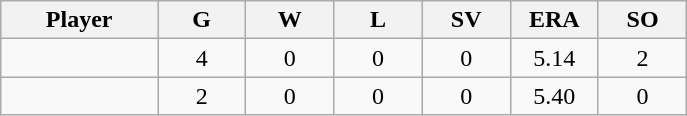<table class="wikitable sortable">
<tr>
<th bgcolor="#DDDDFF" width="16%">Player</th>
<th bgcolor="#DDDDFF" width="9%">G</th>
<th bgcolor="#DDDDFF" width="9%">W</th>
<th bgcolor="#DDDDFF" width="9%">L</th>
<th bgcolor="#DDDDFF" width="9%">SV</th>
<th bgcolor="#DDDDFF" width="9%">ERA</th>
<th bgcolor="#DDDDFF" width="9%">SO</th>
</tr>
<tr align="center">
<td></td>
<td>4</td>
<td>0</td>
<td>0</td>
<td>0</td>
<td>5.14</td>
<td>2</td>
</tr>
<tr align="center">
<td></td>
<td>2</td>
<td>0</td>
<td>0</td>
<td>0</td>
<td>5.40</td>
<td>0</td>
</tr>
</table>
